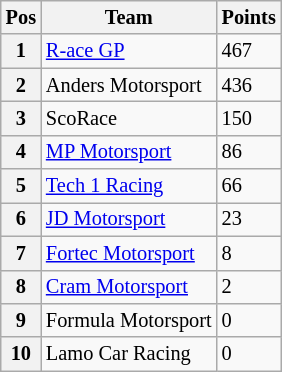<table class="wikitable" style="font-size: 85%">
<tr>
<th>Pos</th>
<th>Team</th>
<th>Points</th>
</tr>
<tr>
<th>1</th>
<td> <a href='#'>R-ace GP</a></td>
<td>467</td>
</tr>
<tr>
<th>2</th>
<td> Anders Motorsport</td>
<td>436</td>
</tr>
<tr>
<th>3</th>
<td> ScoRace</td>
<td>150</td>
</tr>
<tr>
<th>4</th>
<td> <a href='#'>MP Motorsport</a></td>
<td>86</td>
</tr>
<tr>
<th>5</th>
<td> <a href='#'>Tech 1 Racing</a></td>
<td>66</td>
</tr>
<tr>
<th>6</th>
<td> <a href='#'>JD Motorsport</a></td>
<td>23</td>
</tr>
<tr>
<th>7</th>
<td> <a href='#'>Fortec Motorsport</a></td>
<td>8</td>
</tr>
<tr>
<th>8</th>
<td> <a href='#'>Cram Motorsport</a></td>
<td>2</td>
</tr>
<tr>
<th>9</th>
<td> Formula Motorsport</td>
<td>0</td>
</tr>
<tr>
<th>10</th>
<td> Lamo Car Racing</td>
<td>0</td>
</tr>
</table>
